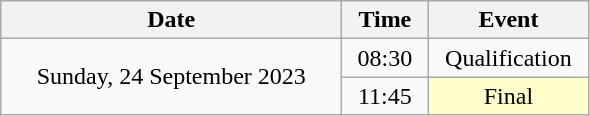<table class = "wikitable" style="text-align:center;">
<tr>
<th width=220>Date</th>
<th width=50>Time</th>
<th width=100>Event</th>
</tr>
<tr>
<td rowspan=2>Sunday, 24 September 2023</td>
<td>08:30</td>
<td>Qualification</td>
</tr>
<tr>
<td>11:45</td>
<td bgcolor=ffffcc>Final</td>
</tr>
</table>
